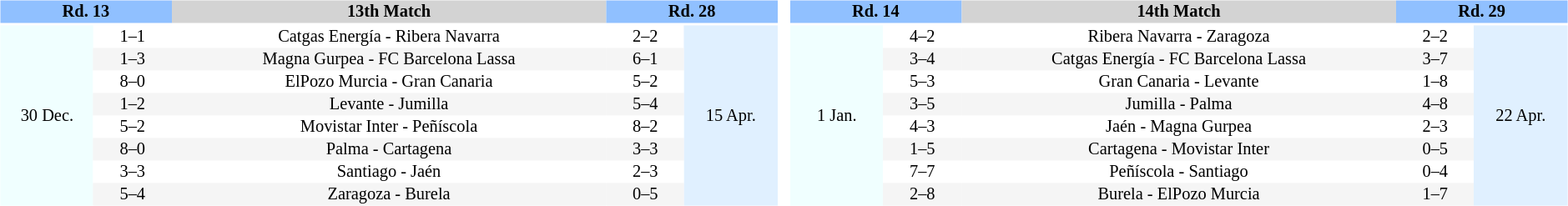<table width=100%>
<tr>
<td width=33% valign="top"><br><table border=0 cellspacing=0 cellpadding=1 style="font-size: 85%; text-align: center;" width=99%>
<tr>
<td colspan=2 bgcolor=#90C0FF style="text-align:center;"><span><strong>Rd. 13</strong></span></td>
<td bgcolor=#D3D3D3><strong>13th  Match</strong></td>
<td colspan=2 bgcolor=#90C0FF style="text-align:center;"><span><strong>Rd. 28 </strong></span></td>
</tr>
<tr align=center>
<th width=12%></th>
<th width=10%></th>
<th width=56%></th>
<th width=10%></th>
<th width=12%></th>
</tr>
<tr>
<td bgcolor=#F0FFFF rowspan=8>30 Dec.</td>
<td>1–1</td>
<td>Catgas Energía - Ribera Navarra</td>
<td>2–2</td>
<td rowspan="8" bgcolor="#E0F0FF">15 Apr.</td>
</tr>
<tr align=center bgcolor=#F5F5F5>
<td>1–3</td>
<td>Magna Gurpea - FC Barcelona Lassa</td>
<td>6–1</td>
</tr>
<tr align=center bgcolor=#FFFFFF>
<td>8–0</td>
<td>ElPozo Murcia - Gran Canaria</td>
<td>5–2</td>
</tr>
<tr align=center bgcolor=#F5F5F5>
<td>1–2</td>
<td>Levante - Jumilla</td>
<td>5–4</td>
</tr>
<tr align=center bgcolor=#FFFFFF>
<td>5–2</td>
<td>Movistar Inter - Peñíscola</td>
<td>8–2</td>
</tr>
<tr align=center bgcolor=#F5F5F5>
<td>8–0</td>
<td>Palma - Cartagena</td>
<td>3–3</td>
</tr>
<tr align=center bgcolor=#FFFFFF>
<td>3–3</td>
<td>Santiago - Jaén</td>
<td>2–3</td>
</tr>
<tr align=center bgcolor=#F5F5F5>
<td>5–4</td>
<td>Zaragoza - Burela</td>
<td>0–5</td>
</tr>
</table>
</td>
<td width=33% valign="top"><br><table border=0 cellspacing=0 cellpadding=1 style="font-size: 85%; text-align: center;" width=99%>
<tr>
<td colspan=2 bgcolor=#90C0FF style="text-align:center;"><span><strong>Rd. 14</strong></span></td>
<td bgcolor=#D3D3D3><strong>14th  Match</strong></td>
<td colspan=2 bgcolor=#90C0FF style="text-align:center;"><span><strong>Rd. 29 </strong></span></td>
</tr>
<tr align=center>
<th width=12%></th>
<th width=10%></th>
<th width=56%></th>
<th width=10%></th>
<th width=12%></th>
</tr>
<tr>
<td bgcolor=#F0FFFF rowspan=8>1 Jan.</td>
<td>4–2</td>
<td>Ribera Navarra - Zaragoza</td>
<td>2–2</td>
<td rowspan="8" bgcolor="#E0F0FF">22 Apr.</td>
</tr>
<tr align=center bgcolor=#F5F5F5>
<td>3–4</td>
<td>Catgas Energía - FC Barcelona Lassa</td>
<td>3–7</td>
</tr>
<tr align=center bgcolor=#FFFFFF>
<td>5–3</td>
<td>Gran Canaria - Levante</td>
<td>1–8</td>
</tr>
<tr align=center bgcolor=#F5F5F5>
<td>3–5</td>
<td>Jumilla - Palma</td>
<td>4–8</td>
</tr>
<tr align=center bgcolor=#FFFFFF>
<td>4–3</td>
<td>Jaén - Magna Gurpea</td>
<td>2–3</td>
</tr>
<tr align=center bgcolor=#F5F5F5>
<td>1–5</td>
<td>Cartagena - Movistar Inter</td>
<td>0–5</td>
</tr>
<tr align=center bgcolor=#FFFFFF>
<td>7–7</td>
<td>Peñíscola - Santiago</td>
<td>0–4</td>
</tr>
<tr align=center bgcolor=#F5F5F5>
<td>2–8</td>
<td>Burela - ElPozo Murcia</td>
<td>1–7</td>
</tr>
</table>
</td>
</tr>
</table>
